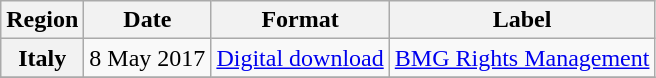<table class="wikitable sortable plainrowheaders" style="text-align:center">
<tr>
<th>Region</th>
<th>Date</th>
<th>Format</th>
<th>Label</th>
</tr>
<tr>
<th scope="row">Italy</th>
<td>8 May 2017</td>
<td><a href='#'>Digital download</a></td>
<td><a href='#'>BMG Rights Management</a></td>
</tr>
<tr>
</tr>
</table>
